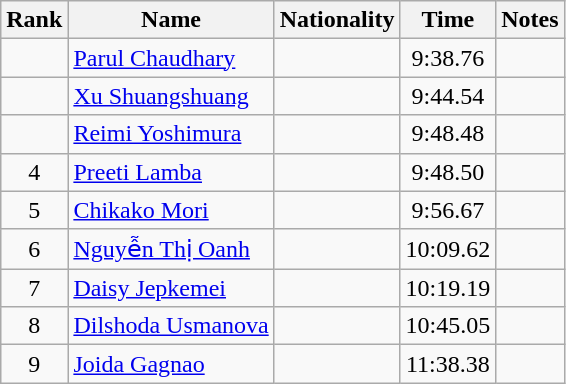<table class="wikitable sortable" style="text-align:center">
<tr>
<th>Rank</th>
<th>Name</th>
<th>Nationality</th>
<th>Time</th>
<th>Notes</th>
</tr>
<tr>
<td></td>
<td align=left><a href='#'>Parul Chaudhary</a></td>
<td align=left></td>
<td>9:38.76</td>
<td></td>
</tr>
<tr>
<td></td>
<td align=left><a href='#'>Xu Shuangshuang</a></td>
<td align=left></td>
<td>9:44.54</td>
<td></td>
</tr>
<tr>
<td></td>
<td align=left><a href='#'>Reimi Yoshimura</a></td>
<td align=left></td>
<td>9:48.48</td>
<td></td>
</tr>
<tr>
<td>4</td>
<td align=left><a href='#'>Preeti Lamba</a></td>
<td align=left></td>
<td>9:48.50</td>
<td></td>
</tr>
<tr>
<td>5</td>
<td align=left><a href='#'>Chikako Mori</a></td>
<td align=left></td>
<td>9:56.67</td>
<td></td>
</tr>
<tr>
<td>6</td>
<td align=left><a href='#'>Nguyễn Thị Oanh</a></td>
<td align=left></td>
<td>10:09.62</td>
<td></td>
</tr>
<tr>
<td>7</td>
<td align=left><a href='#'>Daisy Jepkemei</a></td>
<td align=left></td>
<td>10:19.19</td>
<td></td>
</tr>
<tr>
<td>8</td>
<td align=left><a href='#'>Dilshoda Usmanova</a></td>
<td align=left></td>
<td>10:45.05</td>
<td></td>
</tr>
<tr>
<td>9</td>
<td align=left><a href='#'>Joida Gagnao</a></td>
<td align=left></td>
<td>11:38.38</td>
<td></td>
</tr>
</table>
